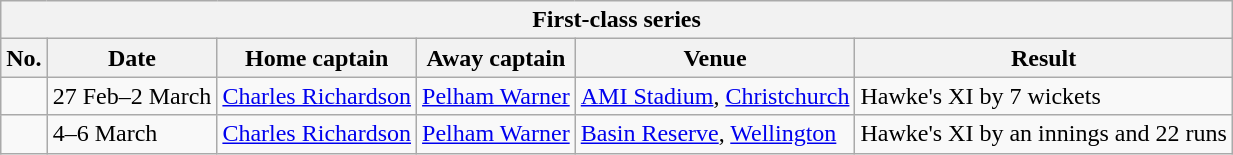<table class="wikitable">
<tr>
<th colspan="9">First-class series</th>
</tr>
<tr>
<th>No.</th>
<th>Date</th>
<th>Home captain</th>
<th>Away captain</th>
<th>Venue</th>
<th>Result</th>
</tr>
<tr>
<td></td>
<td>27 Feb–2 March</td>
<td><a href='#'>Charles Richardson</a></td>
<td><a href='#'>Pelham Warner</a></td>
<td><a href='#'>AMI Stadium</a>, <a href='#'>Christchurch</a></td>
<td>Hawke's XI by 7 wickets</td>
</tr>
<tr>
<td></td>
<td>4–6 March</td>
<td><a href='#'>Charles Richardson</a></td>
<td><a href='#'>Pelham Warner</a></td>
<td><a href='#'>Basin Reserve</a>, <a href='#'>Wellington</a></td>
<td>Hawke's XI by an innings and 22 runs</td>
</tr>
</table>
